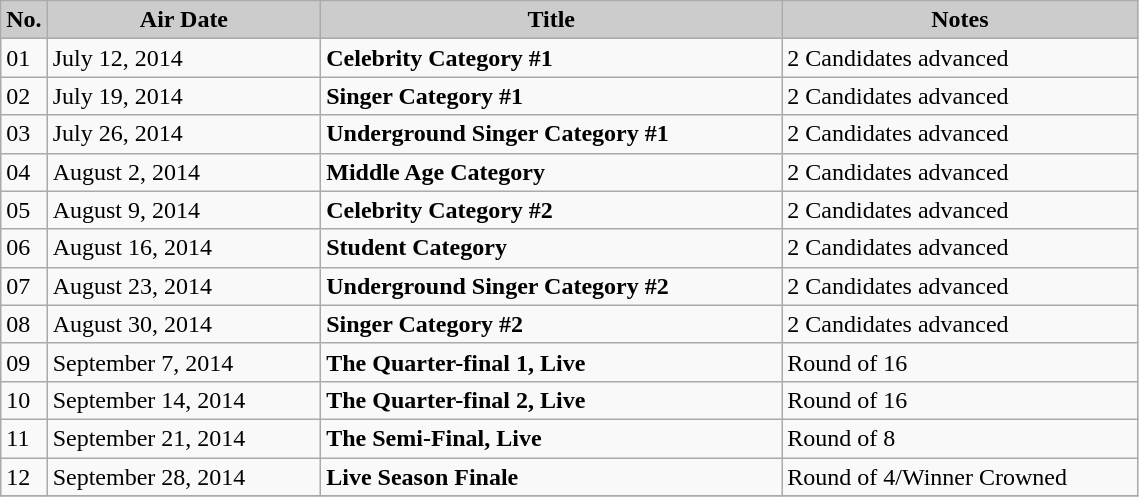<table class="wikitable" border="1">
<tr>
<td bgcolor="#CCCCCC"  align="center" width="15"><strong>No.</strong></td>
<td bgcolor="#CCCCCC" align="center" width="175"><strong>Air Date</strong></td>
<td bgcolor="#CCCCCC" align="center" width="300"><strong>Title</strong></td>
<td bgcolor="#CCCCCC" align="center" width="230"><strong>Notes</strong></td>
</tr>
<tr>
<td>01</td>
<td>July 12, 2014</td>
<td><strong>Celebrity Category #1</strong></td>
<td>2 Candidates advanced</td>
</tr>
<tr>
<td>02</td>
<td>July 19, 2014</td>
<td><strong>Singer Category #1</strong></td>
<td>2 Candidates advanced</td>
</tr>
<tr>
<td>03</td>
<td>July 26, 2014</td>
<td><strong>Underground Singer Category #1</strong></td>
<td>2 Candidates advanced</td>
</tr>
<tr>
<td>04</td>
<td>August 2, 2014</td>
<td><strong>Middle Age Category</strong></td>
<td>2 Candidates advanced</td>
</tr>
<tr>
<td>05</td>
<td>August 9, 2014</td>
<td><strong>Celebrity Category #2</strong></td>
<td>2 Candidates advanced</td>
</tr>
<tr>
<td>06</td>
<td>August 16, 2014</td>
<td><strong>Student Category</strong></td>
<td>2 Candidates advanced</td>
</tr>
<tr>
<td>07</td>
<td>August 23, 2014</td>
<td><strong>Underground Singer Category #2</strong></td>
<td>2 Candidates advanced</td>
</tr>
<tr>
<td>08</td>
<td>August 30, 2014</td>
<td><strong>Singer Category #2</strong></td>
<td>2 Candidates advanced</td>
</tr>
<tr>
<td>09</td>
<td>September 7, 2014</td>
<td><strong>The Quarter-final 1, Live</strong></td>
<td>Round of 16</td>
</tr>
<tr>
<td>10</td>
<td>September 14, 2014</td>
<td><strong>The Quarter-final 2, Live</strong></td>
<td>Round of 16</td>
</tr>
<tr>
<td>11</td>
<td>September 21, 2014</td>
<td><strong>The Semi-Final, Live</strong></td>
<td>Round of 8</td>
</tr>
<tr>
<td>12</td>
<td>September 28, 2014</td>
<td><strong>Live Season Finale</strong></td>
<td>Round of 4/Winner Crowned</td>
</tr>
<tr>
</tr>
</table>
